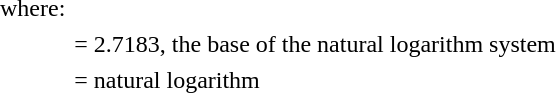<table border="0" cellpadding="2">
<tr>
<td align=right>where:</td>
<td> </td>
</tr>
<tr>
<td align=right></td>
<td align=left>= 2.7183, the base of the natural logarithm system</td>
</tr>
<tr>
<td align=right></td>
<td align=left>= natural logarithm</td>
</tr>
</table>
